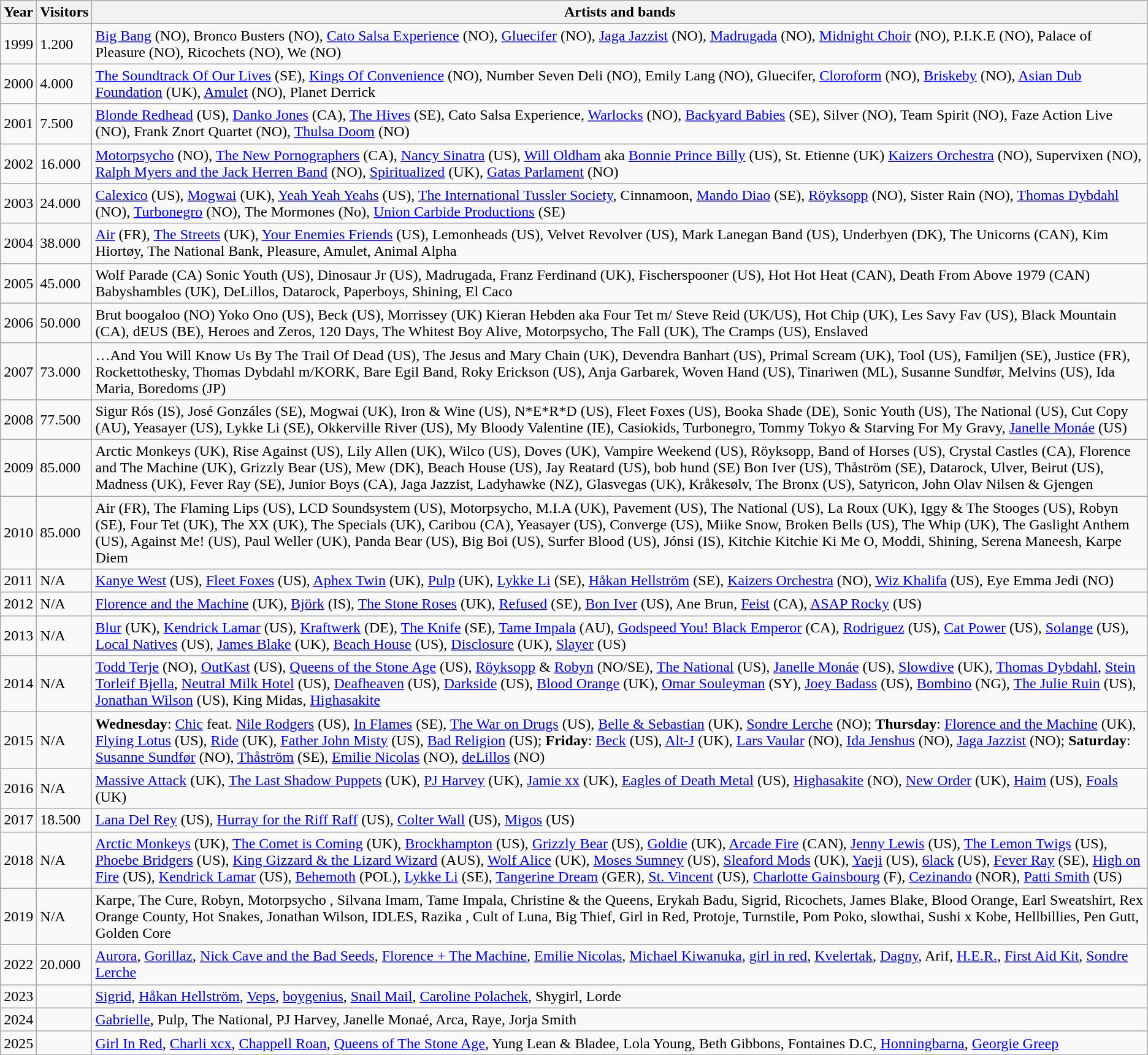<table class="wikitable sortable">
<tr>
<th>Year</th>
<th>Visitors</th>
<th>Artists and bands</th>
</tr>
<tr>
<td>1999</td>
<td>1.200</td>
<td><a href='#'>Big Bang</a> (NO),  Bronco Busters (NO), <a href='#'>Cato Salsa Experience</a> (NO),  <a href='#'>Gluecifer</a> (NO), <a href='#'>Jaga Jazzist</a> (NO),  <a href='#'>Madrugada</a> (NO), <a href='#'>Midnight Choir</a> (NO), P.I.K.E (NO), Palace of Pleasure (NO), Ricochets  (NO), We (NO)</td>
</tr>
<tr>
<td>2000</td>
<td>4.000</td>
<td><a href='#'>The Soundtrack Of Our Lives</a>  (SE), <a href='#'>Kings Of Convenience</a> (NO), Number Seven Deli (NO), Emily Lang (NO), Gluecifer, <a href='#'>Cloroform</a> (NO), <a href='#'>Briskeby</a> (NO), <a href='#'>Asian Dub Foundation</a> (UK), <a href='#'>Amulet</a> (NO), Planet Derrick</td>
</tr>
<tr>
<td>2001</td>
<td>7.500</td>
<td><a href='#'>Blonde Redhead</a> (US), <a href='#'>Danko Jones</a> (CA), <a href='#'>The Hives</a> (SE), Cato Salsa Experience, <a href='#'>Warlocks</a> (NO), <a href='#'>Backyard Babies</a> (SE), Silver (NO), Team Spirit (NO), Faze Action Live (NO), Frank Znort Quartet (NO), <a href='#'>Thulsa Doom</a> (NO)</td>
</tr>
<tr>
<td>2002</td>
<td>16.000</td>
<td><a href='#'>Motorpsycho</a> (NO), <a href='#'>The New Pornographers</a> (CA), <a href='#'>Nancy Sinatra</a> (US), <a href='#'>Will Oldham</a> aka <a href='#'>Bonnie Prince Billy</a> (US), St. Etienne (UK) <a href='#'>Kaizers Orchestra</a> (NO), Supervixen (NO), <a href='#'>Ralph Myers and the Jack Herren Band</a> (NO), <a href='#'>Spiritualized</a> (UK), <a href='#'>Gatas Parlament</a> (NO)</td>
</tr>
<tr>
<td>2003</td>
<td>24.000</td>
<td><a href='#'>Calexico</a> (US), <a href='#'>Mogwai</a> (UK), <a href='#'>Yeah Yeah Yeahs</a> (US), <a href='#'>The International Tussler Society</a>, Cinnamoon, <a href='#'>Mando Diao</a> (SE), <a href='#'>Röyksopp</a> (NO), Sister Rain (NO), <a href='#'>Thomas Dybdahl</a> (NO), <a href='#'>Turbonegro</a> (NO), The Mormones (No), <a href='#'>Union Carbide Productions</a> (SE)</td>
</tr>
<tr>
<td>2004</td>
<td>38.000</td>
<td><a href='#'>Air</a> (FR), <a href='#'>The Streets</a> (UK), <a href='#'>Your Enemies Friends</a> (US), Lemonheads (US), Velvet Revolver (US), Mark Lanegan Band (US), Underbyen (DK), The Unicorns (CAN), Kim Hiortøy, The National Bank, Pleasure, Amulet, Animal Alpha</td>
</tr>
<tr>
<td>2005</td>
<td>45.000</td>
<td>Wolf Parade (CA) Sonic Youth (US), Dinosaur Jr (US), Madrugada, Franz Ferdinand (UK), Fischerspooner (US), Hot Hot Heat (CAN), Death From Above 1979 (CAN) Babyshambles (UK), DeLillos, Datarock, Paperboys, Shining, El Caco</td>
</tr>
<tr>
<td>2006</td>
<td>50.000</td>
<td>Brut boogaloo (NO)  Yoko Ono (US), Beck (US), Morrissey (UK) Kieran Hebden aka Four Tet m/ Steve Reid (UK/US), Hot Chip (UK), Les Savy Fav (US), Black Mountain (CA), dEUS (BE), Heroes and Zeros, 120 Days, The Whitest Boy Alive, Motorpsycho, The Fall (UK), The Cramps (US), Enslaved</td>
</tr>
<tr>
<td>2007</td>
<td>73.000</td>
<td>…And You Will Know Us By The Trail Of Dead (US), The Jesus and Mary Chain (UK), Devendra Banhart (US), Primal Scream (UK), Tool (US), Familjen (SE), Justice (FR), Rockettothesky, Thomas Dybdahl m/KORK, Bare Egil Band, Roky Erickson (US), Anja Garbarek, Woven Hand (US), Tinariwen (ML), Susanne Sundfør, Melvins (US), Ida Maria, Boredoms (JP)</td>
</tr>
<tr>
<td>2008</td>
<td>77.500</td>
<td>Sigur Rós (IS), José Gonzáles (SE), Mogwai (UK), Iron & Wine (US), N*E*R*D (US), Fleet Foxes (US), Booka Shade (DE), Sonic Youth (US), The National (US), Cut Copy (AU), Yeasayer (US), Lykke Li (SE), Okkerville River (US), My Bloody Valentine (IE), Casiokids, Turbonegro, Tommy Tokyo & Starving For My Gravy, <a href='#'>Janelle Monáe</a> (US)</td>
</tr>
<tr>
<td>2009</td>
<td>85.000</td>
<td>Arctic Monkeys (UK), Rise Against (US), Lily Allen (UK), Wilco (US), Doves (UK), Vampire Weekend (US), Röyksopp, Band of Horses (US), Crystal Castles (CA), Florence and The Machine (UK), Grizzly Bear (US), Mew (DK), Beach House (US), Jay Reatard (US), bob hund (SE) Bon Iver (US), Thåström (SE), Datarock, Ulver, Beirut (US), Madness (UK), Fever Ray (SE), Junior Boys (CA), Jaga Jazzist, Ladyhawke (NZ), Glasvegas (UK), Kråkesølv, The Bronx (US), Satyricon, John Olav Nilsen & Gjengen</td>
</tr>
<tr>
<td>2010</td>
<td>85.000</td>
<td>Air (FR), The Flaming Lips (US), LCD Soundsystem (US), Motorpsycho, M.I.A (UK), Pavement (US), The National (US), La Roux (UK), Iggy & The Stooges (US), Robyn (SE), Four Tet (UK), The XX (UK), The Specials (UK), Caribou (CA), Yeasayer (US), Converge (US), Miike Snow, Broken Bells (US), The Whip (UK), The Gaslight Anthem (US), Against Me! (US), Paul Weller (UK), Panda Bear (US), Big Boi (US), Surfer Blood (US), Jónsi (IS), Kitchie Kitchie Ki Me O, Moddi, Shining, Serena Maneesh, Karpe Diem</td>
</tr>
<tr>
<td>2011</td>
<td>N/A</td>
<td><a href='#'>Kanye West</a> (US), <a href='#'>Fleet Foxes</a> (US), <a href='#'>Aphex Twin</a> (UK), <a href='#'>Pulp</a> (UK), <a href='#'>Lykke Li</a> (SE), <a href='#'>Håkan Hellström</a> (SE), <a href='#'>Kaizers Orchestra</a> (NO), <a href='#'>Wiz Khalifa</a> (US), Eye Emma Jedi (NO)</td>
</tr>
<tr>
<td>2012</td>
<td>N/A</td>
<td><a href='#'>Florence and the Machine</a> (UK), <a href='#'>Björk</a> (IS), <a href='#'>The Stone Roses</a> (UK), <a href='#'>Refused</a> (SE), <a href='#'>Bon Iver</a> (US), Ane Brun, <a href='#'>Feist</a> (CA), <a href='#'>ASAP Rocky</a> (US)</td>
</tr>
<tr>
<td>2013</td>
<td>N/A</td>
<td><a href='#'>Blur</a> (UK), <a href='#'>Kendrick Lamar</a> (US), <a href='#'>Kraftwerk</a> (DE), <a href='#'>The Knife</a> (SE), <a href='#'>Tame Impala</a> (AU), <a href='#'>Godspeed You! Black Emperor</a> (CA), <a href='#'>Rodriguez</a> (US), <a href='#'>Cat Power</a> (US), <a href='#'>Solange</a> (US), <a href='#'>Local Natives</a> (US), <a href='#'>James Blake</a> (UK), <a href='#'>Beach House</a> (US), <a href='#'>Disclosure</a> (UK), <a href='#'>Slayer</a> (US)</td>
</tr>
<tr>
<td>2014</td>
<td>N/A</td>
<td><a href='#'>Todd Terje</a> (NO), <a href='#'>OutKast</a> (US), <a href='#'>Queens of the Stone Age</a> (US), <a href='#'>Röyksopp</a> & <a href='#'>Robyn</a> (NO/SE), <a href='#'>The National</a> (US), <a href='#'>Janelle Monáe</a> (US), <a href='#'>Slowdive</a> (UK), <a href='#'>Thomas Dybdahl</a>, <a href='#'>Stein Torleif Bjella</a>, <a href='#'>Neutral Milk Hotel</a> (US), <a href='#'>Deafheaven</a> (US), <a href='#'>Darkside</a> (US), <a href='#'>Blood Orange</a> (UK), <a href='#'>Omar Souleyman</a> (SY), <a href='#'>Joey Badass</a> (US), <a href='#'>Bombino</a> (NG), <a href='#'>The Julie Ruin</a> (US), <a href='#'>Jonathan Wilson</a> (US), King Midas, <a href='#'>Highasakite</a></td>
</tr>
<tr>
<td>2015</td>
<td>N/A</td>
<td><strong>Wednesday</strong>: <a href='#'>Chic</a> feat. <a href='#'>Nile Rodgers</a> (US), <a href='#'>In Flames</a> (SE), <a href='#'>The War on Drugs</a> (US), <a href='#'>Belle & Sebastian</a> (UK), <a href='#'>Sondre Lerche</a> (NO); <strong>Thursday</strong>: <a href='#'>Florence and the Machine</a> (UK), <a href='#'>Flying Lotus</a> (US), <a href='#'>Ride</a> (UK), <a href='#'>Father John Misty</a> (US), <a href='#'>Bad Religion</a> (US); <strong>Friday</strong>: <a href='#'>Beck</a> (US), <a href='#'>Alt-J</a> (UK), <a href='#'>Lars Vaular</a> (NO), <a href='#'>Ida Jenshus</a> (NO), <a href='#'>Jaga Jazzist</a> (NO); <strong>Saturday</strong>: <a href='#'>Susanne Sundfør</a> (NO), <a href='#'>Thåström</a> (SE), <a href='#'>Emilie Nicolas</a> (NO), <a href='#'>deLillos</a> (NO)</td>
</tr>
<tr>
<td>2016</td>
<td>N/A</td>
<td><a href='#'>Massive Attack</a> (UK), <a href='#'>The Last Shadow Puppets</a> (UK), <a href='#'>PJ Harvey</a> (UK), <a href='#'>Jamie xx</a> (UK), <a href='#'>Eagles of Death Metal</a> (US), <a href='#'>Highasakite</a> (NO), <a href='#'>New Order</a> (UK), <a href='#'>Haim</a> (US), <a href='#'>Foals</a> (UK)</td>
</tr>
<tr>
<td>2017</td>
<td>18.500</td>
<td><a href='#'>Lana Del Rey</a> (US), <a href='#'>Hurray for the Riff Raff</a> (US), <a href='#'>Colter Wall</a> (US), <a href='#'>Migos</a> (US)</td>
</tr>
<tr>
<td>2018</td>
<td>N/A</td>
<td><a href='#'>Arctic Monkeys</a> (UK), <a href='#'>The Comet is Coming</a> (UK), <a href='#'>Brockhampton</a> (US), <a href='#'>Grizzly Bear</a> (US), <a href='#'>Goldie</a> (UK), <a href='#'>Arcade Fire</a> (CAN), <a href='#'>Jenny Lewis</a> (US), <a href='#'>The Lemon Twigs</a> (US), <a href='#'>Phoebe Bridgers</a> (US), <a href='#'>King Gizzard & the Lizard Wizard</a> (AUS), <a href='#'>Wolf Alice</a> (UK), <a href='#'>Moses Sumney</a> (US), <a href='#'>Sleaford Mods</a> (UK), <a href='#'>Yaeji</a> (US), <a href='#'>6lack</a> (US), <a href='#'>Fever Ray</a> (SE), <a href='#'>High on Fire</a> (US), <a href='#'>Kendrick Lamar</a> (US), <a href='#'>Behemoth</a> (POL), <a href='#'>Lykke Li</a> (SE), <a href='#'>Tangerine Dream</a> (GER), <a href='#'>St. Vincent</a> (US), <a href='#'>Charlotte Gainsbourg</a> (F), <a href='#'>Cezinando</a> (NOR), <a href='#'>Patti Smith</a> (US)</td>
</tr>
<tr>
<td>2019</td>
<td>N/A</td>
<td>Karpe, The Cure, Robyn, Motorpsycho , Silvana Imam, Tame Impala, Christine & the Queens, Erykah Badu, Sigrid, Ricochets, James Blake, Blood Orange, Earl Sweatshirt, Rex Orange County, Hot Snakes, Jonathan Wilson, IDLES, Razika , Cult of Luna, Big Thief, Girl in Red, Protoje, Turnstile, Pom Poko, slowthai, Sushi x Kobe, Hellbillies, Pen Gutt, Golden Core</td>
</tr>
<tr>
<td>2022</td>
<td>20.000</td>
<td><a href='#'>Aurora</a>, <a href='#'>Gorillaz</a>, <a href='#'>Nick Cave and the Bad Seeds</a>, <a href='#'>Florence + The Machine</a>, <a href='#'>Emilie Nicolas</a>, <a href='#'>Michael Kiwanuka</a>, <a href='#'>girl in red</a>, <a href='#'>Kvelertak</a>, <a href='#'>Dagny</a>, Arif, <a href='#'>H.E.R.</a>, <a href='#'>First Aid Kit</a>, <a href='#'>Sondre Lerche</a></td>
</tr>
<tr>
<td>2023</td>
<td></td>
<td><a href='#'>Sigrid</a>, <a href='#'>Håkan Hellström</a>, <a href='#'>Veps</a>, <a href='#'>boygenius</a>, <a href='#'>Snail Mail</a>,  <a href='#'>Caroline Polachek</a>, Shygirl, Lorde</td>
</tr>
<tr>
<td>2024</td>
<td></td>
<td><a href='#'>Gabrielle</a>, Pulp, The National, PJ Harvey, Janelle Monaé, Arca, Raye, Jorja Smith</td>
</tr>
<tr>
<td>2025</td>
<td></td>
<td><a href='#'>Girl In Red</a>, <a href='#'>Charli xcx</a>, <a href='#'>Chappell Roan</a>, <a href='#'>Queens of The Stone Age</a>, Yung Lean & Bladee, Lola Young, Beth Gibbons, Fontaines D.C, <a href='#'>Honningbarna</a>, <a href='#'>Georgie Greep</a></td>
</tr>
</table>
